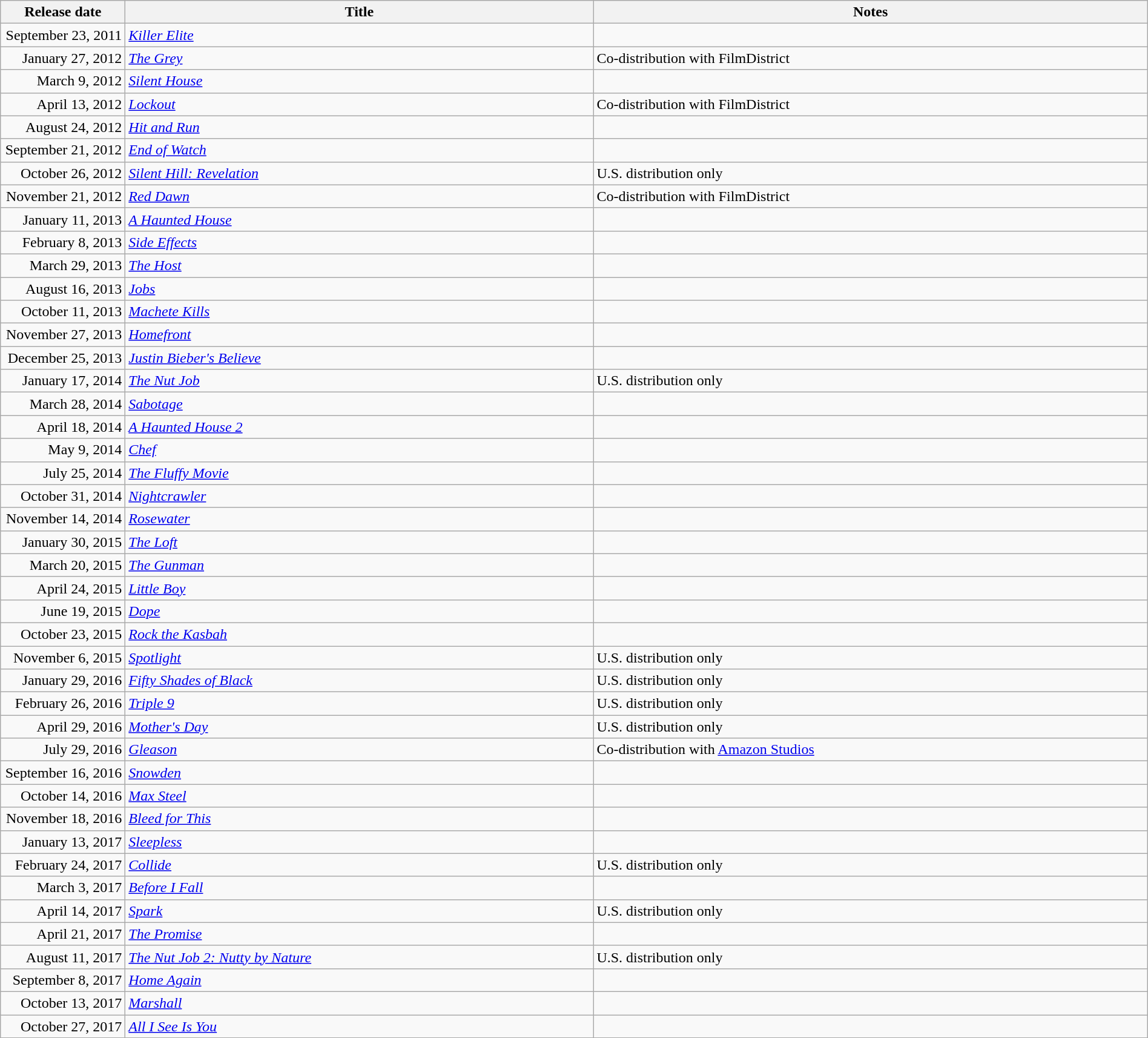<table class="wikitable sortable" style="width:100%;">
<tr>
<th scope="col" style="width:130px;">Release date</th>
<th>Title</th>
<th>Notes</th>
</tr>
<tr>
<td style="text-align:right;">September 23, 2011</td>
<td><em><a href='#'>Killer Elite</a></em></td>
<td></td>
</tr>
<tr>
<td style="text-align:right;">January 27, 2012</td>
<td><em><a href='#'>The Grey</a></em></td>
<td>Co-distribution with FilmDistrict</td>
</tr>
<tr>
<td style="text-align:right;">March 9, 2012</td>
<td><em><a href='#'>Silent House</a></em></td>
<td></td>
</tr>
<tr>
<td style="text-align:right;">April 13, 2012</td>
<td><em><a href='#'>Lockout</a></em></td>
<td>Co-distribution with FilmDistrict</td>
</tr>
<tr>
<td style="text-align:right;">August 24, 2012</td>
<td><em><a href='#'>Hit and Run</a></em></td>
<td></td>
</tr>
<tr>
<td style="text-align:right;">September 21, 2012</td>
<td><em><a href='#'>End of Watch</a></em></td>
<td></td>
</tr>
<tr>
<td style="text-align:right;">October 26, 2012</td>
<td><em><a href='#'>Silent Hill: Revelation</a></em></td>
<td>U.S. distribution only</td>
</tr>
<tr>
<td style="text-align:right;">November 21, 2012</td>
<td><em><a href='#'>Red Dawn</a></em></td>
<td>Co-distribution with FilmDistrict</td>
</tr>
<tr>
<td style="text-align:right;">January 11, 2013</td>
<td><em><a href='#'>A Haunted House</a></em></td>
<td></td>
</tr>
<tr>
<td style="text-align:right;">February 8, 2013</td>
<td><em><a href='#'>Side Effects</a></em></td>
<td></td>
</tr>
<tr>
<td style="text-align:right;">March 29, 2013</td>
<td><em><a href='#'>The Host</a></em></td>
<td></td>
</tr>
<tr>
<td style="text-align:right;">August 16, 2013</td>
<td><em><a href='#'>Jobs</a></em></td>
<td></td>
</tr>
<tr>
<td style="text-align:right;">October 11, 2013</td>
<td><em><a href='#'>Machete Kills</a></em></td>
<td></td>
</tr>
<tr>
<td style="text-align:right;">November 27, 2013</td>
<td><em><a href='#'>Homefront</a></em></td>
<td></td>
</tr>
<tr>
<td style="text-align:right;">December 25, 2013</td>
<td><em><a href='#'>Justin Bieber's Believe</a></em></td>
<td></td>
</tr>
<tr>
<td style="text-align:right;">January 17, 2014</td>
<td><em><a href='#'>The Nut Job</a></em></td>
<td>U.S. distribution only</td>
</tr>
<tr>
<td style="text-align:right;">March 28, 2014</td>
<td><em><a href='#'>Sabotage</a></em></td>
<td></td>
</tr>
<tr>
<td style="text-align:right;">April 18, 2014</td>
<td><em><a href='#'>A Haunted House 2</a></em></td>
<td></td>
</tr>
<tr>
<td style="text-align:right;">May 9, 2014</td>
<td><em><a href='#'>Chef</a></em></td>
<td></td>
</tr>
<tr>
<td style="text-align:right;">July 25, 2014</td>
<td><em><a href='#'>The Fluffy Movie</a></em></td>
<td></td>
</tr>
<tr>
<td style="text-align:right;">October 31, 2014</td>
<td><em><a href='#'>Nightcrawler</a></em></td>
<td></td>
</tr>
<tr>
<td style="text-align:right;">November 14, 2014</td>
<td><em><a href='#'>Rosewater</a></em></td>
<td></td>
</tr>
<tr>
<td style="text-align:right;">January 30, 2015</td>
<td><em><a href='#'>The Loft</a></em></td>
<td></td>
</tr>
<tr>
<td style="text-align:right;">March 20, 2015</td>
<td><em><a href='#'>The Gunman</a></em></td>
<td></td>
</tr>
<tr>
<td style="text-align:right;">April 24, 2015</td>
<td><em><a href='#'>Little Boy</a></em></td>
<td></td>
</tr>
<tr>
<td style="text-align:right;">June 19, 2015</td>
<td><em><a href='#'>Dope</a></em></td>
<td></td>
</tr>
<tr>
<td style="text-align:right;">October 23, 2015</td>
<td><em><a href='#'>Rock the Kasbah</a></em></td>
<td></td>
</tr>
<tr>
<td style="text-align:right;">November 6, 2015</td>
<td><em><a href='#'>Spotlight</a></em></td>
<td>U.S. distribution only</td>
</tr>
<tr>
<td style="text-align:right;">January 29, 2016</td>
<td><em><a href='#'>Fifty Shades of Black</a></em></td>
<td>U.S. distribution only</td>
</tr>
<tr>
<td style="text-align:right;">February 26, 2016</td>
<td><em><a href='#'>Triple 9</a></em></td>
<td>U.S. distribution only</td>
</tr>
<tr>
<td style="text-align:right;">April 29, 2016</td>
<td><em><a href='#'>Mother's Day</a></em></td>
<td>U.S. distribution only</td>
</tr>
<tr>
<td style="text-align:right;">July 29, 2016</td>
<td><em><a href='#'>Gleason</a></em></td>
<td>Co-distribution with <a href='#'>Amazon Studios</a></td>
</tr>
<tr>
<td style="text-align:right;">September 16, 2016</td>
<td><em><a href='#'>Snowden</a></em></td>
<td></td>
</tr>
<tr>
<td style="text-align:right;">October 14, 2016</td>
<td><em><a href='#'>Max Steel</a></em></td>
<td></td>
</tr>
<tr>
<td style="text-align:right;">November 18, 2016</td>
<td><em><a href='#'>Bleed for This</a></em></td>
<td></td>
</tr>
<tr>
<td style="text-align:right;">January 13, 2017</td>
<td><em><a href='#'>Sleepless</a></em></td>
<td></td>
</tr>
<tr>
<td style="text-align:right;">February 24, 2017</td>
<td><em><a href='#'>Collide</a></em></td>
<td>U.S. distribution only</td>
</tr>
<tr>
<td style="text-align:right;">March 3, 2017</td>
<td><em><a href='#'>Before I Fall</a></em></td>
<td></td>
</tr>
<tr>
<td style="text-align:right;">April 14, 2017</td>
<td><em><a href='#'>Spark</a></em></td>
<td>U.S. distribution only</td>
</tr>
<tr>
<td style="text-align:right;">April 21, 2017</td>
<td><em><a href='#'>The Promise</a></em></td>
<td></td>
</tr>
<tr>
<td style="text-align:right;">August 11, 2017</td>
<td><em><a href='#'>The Nut Job 2: Nutty by Nature</a></em></td>
<td>U.S. distribution only</td>
</tr>
<tr>
<td style="text-align:right;">September 8, 2017</td>
<td><em><a href='#'>Home Again</a></em></td>
<td></td>
</tr>
<tr>
<td style="text-align:right;">October 13, 2017</td>
<td><em><a href='#'>Marshall</a></em></td>
<td></td>
</tr>
<tr>
<td style="text-align:right;">October 27, 2017</td>
<td><em><a href='#'>All I See Is You</a></em></td>
<td></td>
</tr>
<tr>
</tr>
</table>
